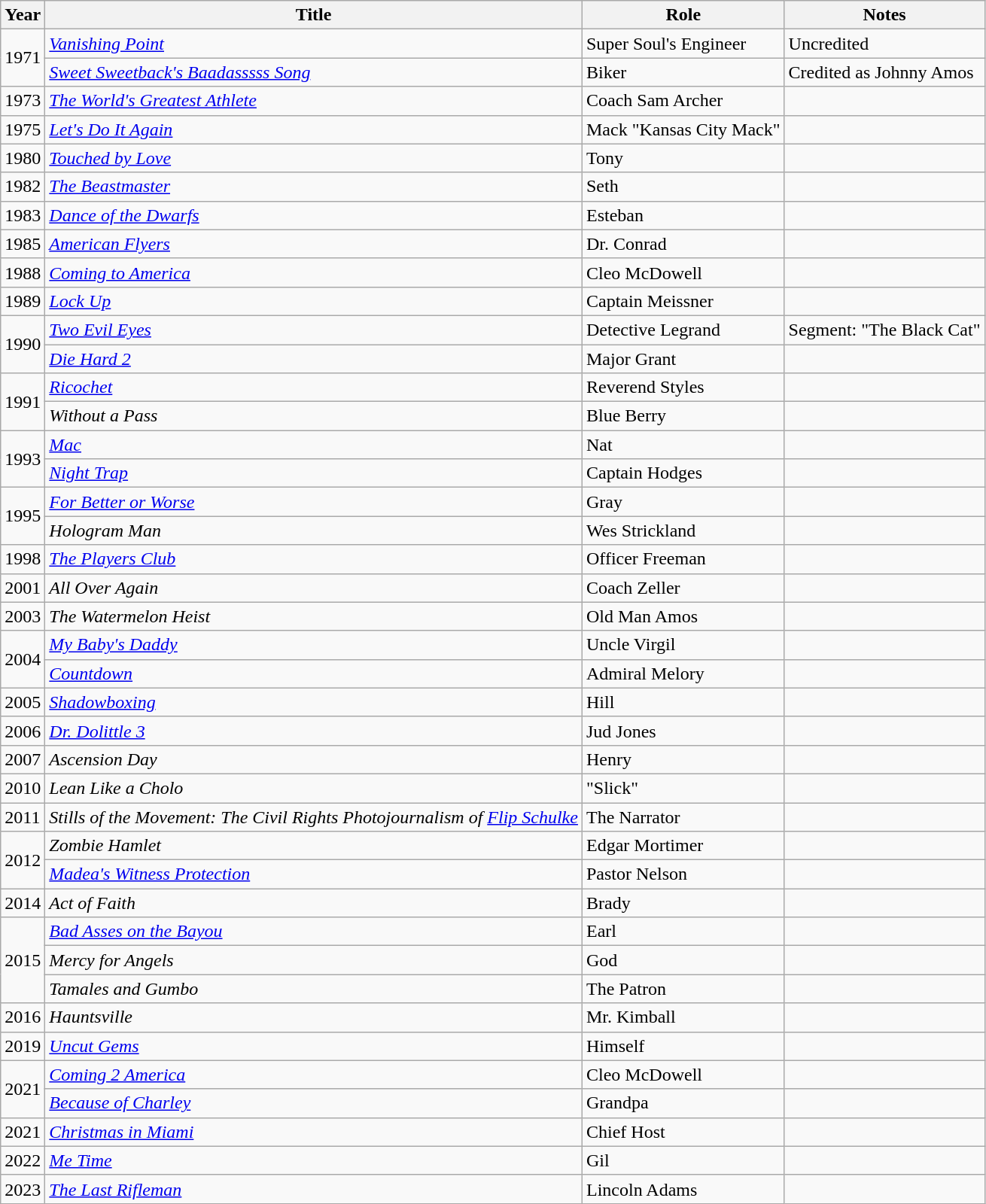<table class="wikitable sortable">
<tr>
<th>Year</th>
<th>Title</th>
<th>Role</th>
<th class = "unsortable">Notes</th>
</tr>
<tr>
<td rowspan=2>1971</td>
<td><em><a href='#'>Vanishing Point</a></em></td>
<td>Super Soul's Engineer</td>
<td>Uncredited</td>
</tr>
<tr>
<td><em><a href='#'>Sweet Sweetback's Baadasssss Song</a></em></td>
<td>Biker</td>
<td>Credited as Johnny Amos</td>
</tr>
<tr>
<td>1973</td>
<td><em><a href='#'>The World's Greatest Athlete</a></em></td>
<td>Coach Sam Archer</td>
<td></td>
</tr>
<tr>
<td>1975</td>
<td><em><a href='#'>Let's Do It Again</a></em></td>
<td>Mack "Kansas City Mack"</td>
<td></td>
</tr>
<tr>
<td>1980</td>
<td><em><a href='#'>Touched by Love</a></em></td>
<td>Tony</td>
<td></td>
</tr>
<tr>
<td>1982</td>
<td><em><a href='#'>The Beastmaster</a></em></td>
<td>Seth</td>
<td></td>
</tr>
<tr>
<td>1983</td>
<td><em><a href='#'>Dance of the Dwarfs</a></em></td>
<td>Esteban</td>
<td></td>
</tr>
<tr>
<td>1985</td>
<td><em><a href='#'>American Flyers</a></em></td>
<td>Dr. Conrad</td>
<td></td>
</tr>
<tr>
<td>1988</td>
<td><em><a href='#'>Coming to America</a></em></td>
<td>Cleo McDowell</td>
<td></td>
</tr>
<tr>
<td>1989</td>
<td><em><a href='#'>Lock Up</a></em></td>
<td>Captain Meissner</td>
<td></td>
</tr>
<tr>
<td rowspan=2>1990</td>
<td><em><a href='#'>Two Evil Eyes</a></em></td>
<td>Detective Legrand</td>
<td>Segment: "The Black Cat"</td>
</tr>
<tr>
<td><em><a href='#'>Die Hard 2</a></em></td>
<td>Major Grant</td>
<td></td>
</tr>
<tr>
<td rowspan=2>1991</td>
<td><em><a href='#'>Ricochet</a></em></td>
<td>Reverend Styles</td>
<td></td>
</tr>
<tr>
<td><em>Without a Pass</em></td>
<td>Blue Berry</td>
<td></td>
</tr>
<tr>
<td rowspan=2>1993</td>
<td><em><a href='#'>Mac</a></em></td>
<td>Nat</td>
<td></td>
</tr>
<tr>
<td><em><a href='#'>Night Trap</a></em></td>
<td>Captain Hodges</td>
<td></td>
</tr>
<tr>
<td rowspan=2>1995</td>
<td><em><a href='#'>For Better or Worse</a></em></td>
<td>Gray</td>
<td></td>
</tr>
<tr>
<td><em>Hologram Man</em></td>
<td>Wes Strickland</td>
<td></td>
</tr>
<tr>
<td>1998</td>
<td><em><a href='#'>The Players Club</a></em></td>
<td>Officer Freeman</td>
<td></td>
</tr>
<tr>
<td>2001</td>
<td><em>All Over Again</em></td>
<td>Coach Zeller</td>
<td></td>
</tr>
<tr>
<td>2003</td>
<td><em>The Watermelon Heist</em></td>
<td>Old Man Amos</td>
<td></td>
</tr>
<tr>
<td rowspan=2>2004</td>
<td><em><a href='#'>My Baby's Daddy</a></em></td>
<td>Uncle Virgil</td>
<td></td>
</tr>
<tr>
<td><em><a href='#'>Countdown</a></em></td>
<td>Admiral Melory</td>
<td></td>
</tr>
<tr>
<td>2005</td>
<td><em><a href='#'>Shadowboxing</a></em></td>
<td>Hill</td>
<td></td>
</tr>
<tr>
<td>2006</td>
<td><em><a href='#'>Dr. Dolittle 3</a></em></td>
<td>Jud Jones</td>
<td></td>
</tr>
<tr>
<td>2007</td>
<td><em>Ascension Day</em></td>
<td>Henry</td>
<td></td>
</tr>
<tr>
<td>2010</td>
<td><em>Lean Like a Cholo</em></td>
<td>"Slick"</td>
<td></td>
</tr>
<tr>
<td>2011</td>
<td><em>Stills of the Movement: The Civil Rights Photojournalism of <a href='#'>Flip Schulke</a></em></td>
<td>The Narrator</td>
<td></td>
</tr>
<tr>
<td rowspan=2>2012</td>
<td><em>Zombie Hamlet</em></td>
<td>Edgar Mortimer</td>
<td></td>
</tr>
<tr>
<td><em><a href='#'>Madea's Witness Protection</a></em></td>
<td>Pastor Nelson</td>
<td></td>
</tr>
<tr>
<td>2014</td>
<td><em>Act of Faith</em></td>
<td>Brady</td>
<td></td>
</tr>
<tr>
<td rowspan=3>2015</td>
<td><em><a href='#'>Bad Asses on the Bayou</a></em></td>
<td>Earl</td>
<td></td>
</tr>
<tr>
<td><em>Mercy for Angels</em></td>
<td>God</td>
<td></td>
</tr>
<tr>
<td><em>Tamales and Gumbo</em></td>
<td>The Patron</td>
<td></td>
</tr>
<tr>
<td>2016</td>
<td><em>Hauntsville</em></td>
<td>Mr. Kimball</td>
<td></td>
</tr>
<tr>
<td>2019</td>
<td><em><a href='#'>Uncut Gems</a></em></td>
<td>Himself</td>
<td></td>
</tr>
<tr>
<td rowspan=2>2021</td>
<td><em><a href='#'>Coming 2 America</a></em></td>
<td>Cleo McDowell</td>
<td></td>
</tr>
<tr>
<td><em><a href='#'>Because of Charley</a></em></td>
<td>Grandpa</td>
<td></td>
</tr>
<tr>
<td>2021</td>
<td><em><a href='#'>Christmas in Miami</a></em></td>
<td>Chief Host</td>
<td></td>
</tr>
<tr>
<td>2022</td>
<td><em><a href='#'>Me Time</a></em></td>
<td>Gil</td>
<td></td>
</tr>
<tr>
<td>2023</td>
<td><em><a href='#'>The Last Rifleman</a></em></td>
<td>Lincoln Adams</td>
<td></td>
</tr>
</table>
